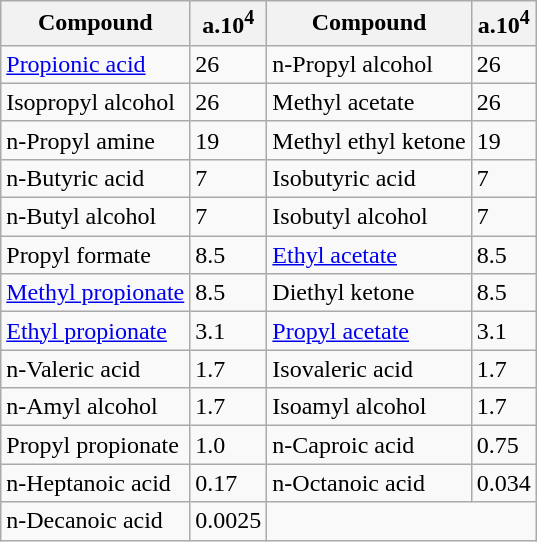<table class="wikitable" border="1">
<tr>
<th>Compound</th>
<th>a.10<sup>4</sup></th>
<th>Compound</th>
<th>a.10<sup>4</sup></th>
</tr>
<tr>
<td><a href='#'>Propionic acid</a></td>
<td>26</td>
<td>n-Propyl alcohol</td>
<td>26</td>
</tr>
<tr>
<td>Isopropyl alcohol</td>
<td>26</td>
<td>Methyl acetate</td>
<td>26</td>
</tr>
<tr>
<td>n-Propyl amine</td>
<td>19</td>
<td>Methyl ethyl ketone</td>
<td>19</td>
</tr>
<tr>
<td>n-Butyric acid</td>
<td>7</td>
<td>Isobutyric acid</td>
<td>7</td>
</tr>
<tr>
<td>n-Butyl alcohol</td>
<td>7</td>
<td>Isobutyl alcohol</td>
<td>7</td>
</tr>
<tr>
<td>Propyl formate</td>
<td>8.5</td>
<td><a href='#'>Ethyl acetate</a></td>
<td>8.5</td>
</tr>
<tr>
<td><a href='#'>Methyl propionate</a></td>
<td>8.5</td>
<td>Diethyl ketone</td>
<td>8.5</td>
</tr>
<tr>
<td><a href='#'>Ethyl propionate</a></td>
<td>3.1</td>
<td><a href='#'>Propyl acetate</a></td>
<td>3.1</td>
</tr>
<tr>
<td>n-Valeric acid</td>
<td>1.7</td>
<td>Isovaleric acid</td>
<td>1.7</td>
</tr>
<tr>
<td>n-Amyl alcohol</td>
<td>1.7</td>
<td>Isoamyl alcohol</td>
<td>1.7</td>
</tr>
<tr>
<td>Propyl propionate</td>
<td>1.0</td>
<td>n-Caproic acid</td>
<td>0.75</td>
</tr>
<tr>
<td>n-Heptanoic acid</td>
<td>0.17</td>
<td>n-Octanoic acid</td>
<td>0.034</td>
</tr>
<tr>
<td>n-Decanoic acid</td>
<td>0.0025</td>
</tr>
</table>
